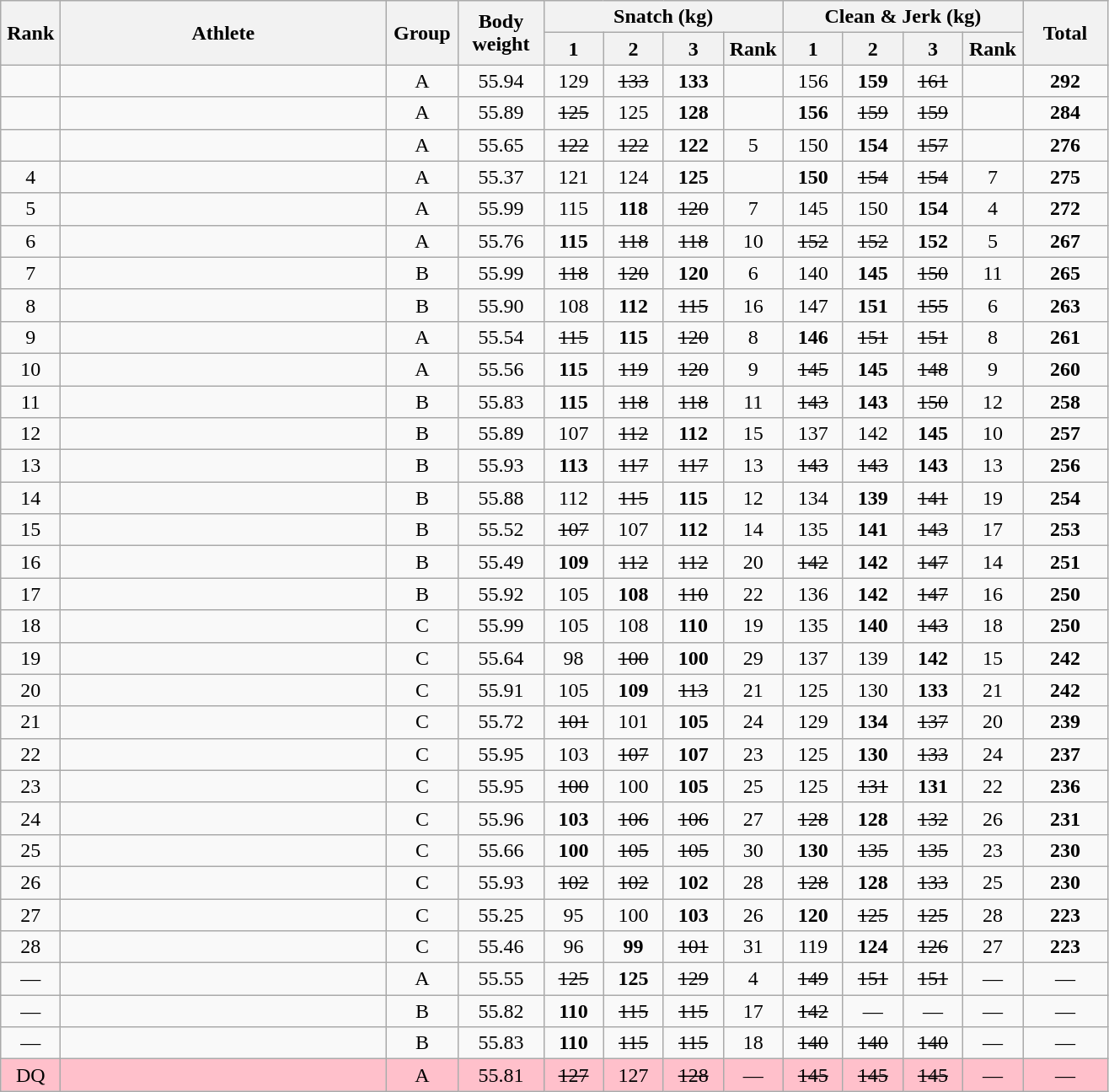<table class = "wikitable" style="text-align:center;">
<tr>
<th rowspan=2 width=40>Rank</th>
<th rowspan=2 width=250>Athlete</th>
<th rowspan=2 width=50>Group</th>
<th rowspan=2 width=60>Body weight</th>
<th colspan=4>Snatch (kg)</th>
<th colspan=4>Clean & Jerk (kg)</th>
<th rowspan=2 width=60>Total</th>
</tr>
<tr>
<th width=40>1</th>
<th width=40>2</th>
<th width=40>3</th>
<th width=40>Rank</th>
<th width=40>1</th>
<th width=40>2</th>
<th width=40>3</th>
<th width=40>Rank</th>
</tr>
<tr>
<td></td>
<td align=left></td>
<td>A</td>
<td>55.94</td>
<td>129</td>
<td><s>133 </s></td>
<td><strong>133</strong></td>
<td></td>
<td>156</td>
<td><strong>159</strong></td>
<td><s>161 </s></td>
<td></td>
<td><strong>292</strong></td>
</tr>
<tr>
<td></td>
<td align=left></td>
<td>A</td>
<td>55.89</td>
<td><s>125 </s></td>
<td>125</td>
<td><strong>128</strong></td>
<td></td>
<td><strong>156</strong></td>
<td><s>159 </s></td>
<td><s>159 </s></td>
<td></td>
<td><strong>284</strong></td>
</tr>
<tr>
<td></td>
<td align=left></td>
<td>A</td>
<td>55.65</td>
<td><s>122 </s></td>
<td><s>122 </s></td>
<td><strong>122</strong></td>
<td>5</td>
<td>150</td>
<td><strong>154</strong></td>
<td><s>157 </s></td>
<td></td>
<td><strong>276</strong></td>
</tr>
<tr>
<td>4</td>
<td align=left></td>
<td>A</td>
<td>55.37</td>
<td>121</td>
<td>124</td>
<td><strong>125</strong></td>
<td></td>
<td><strong>150</strong></td>
<td><s>154 </s></td>
<td><s>154 </s></td>
<td>7</td>
<td><strong>275 </strong></td>
</tr>
<tr>
<td>5</td>
<td align=left></td>
<td>A</td>
<td>55.99</td>
<td>115</td>
<td><strong>118</strong></td>
<td><s>120 </s></td>
<td>7</td>
<td>145</td>
<td>150</td>
<td><strong>154</strong></td>
<td>4</td>
<td><strong>272</strong></td>
</tr>
<tr>
<td>6</td>
<td align=left></td>
<td>A</td>
<td>55.76</td>
<td><strong>115</strong></td>
<td><s>118 </s></td>
<td><s>118 </s></td>
<td>10</td>
<td><s>152 </s></td>
<td><s>152 </s></td>
<td><strong>152</strong></td>
<td>5</td>
<td><strong>267</strong></td>
</tr>
<tr>
<td>7</td>
<td align=left></td>
<td>B</td>
<td>55.99</td>
<td><s>118 </s></td>
<td><s>120 </s></td>
<td><strong>120</strong></td>
<td>6</td>
<td>140</td>
<td><strong>145</strong></td>
<td><s>150 </s></td>
<td>11</td>
<td><strong>265</strong></td>
</tr>
<tr>
<td>8</td>
<td align=left></td>
<td>B</td>
<td>55.90</td>
<td>108</td>
<td><strong>112</strong></td>
<td><s>115 </s></td>
<td>16</td>
<td>147</td>
<td><strong>151</strong></td>
<td><s>155 </s></td>
<td>6</td>
<td><strong>263</strong></td>
</tr>
<tr>
<td>9</td>
<td align=left></td>
<td>A</td>
<td>55.54</td>
<td><s>115 </s></td>
<td><strong>115</strong></td>
<td><s>120 </s></td>
<td>8</td>
<td><strong>146</strong></td>
<td><s>151 </s></td>
<td><s>151 </s></td>
<td>8</td>
<td><strong>261</strong></td>
</tr>
<tr>
<td>10</td>
<td align=left></td>
<td>A</td>
<td>55.56</td>
<td><strong>115</strong></td>
<td><s>119 </s></td>
<td><s>120 </s></td>
<td>9</td>
<td><s>145 </s></td>
<td><strong>145</strong></td>
<td><s>148 </s></td>
<td>9</td>
<td><strong>260</strong></td>
</tr>
<tr>
<td>11</td>
<td align=left></td>
<td>B</td>
<td>55.83</td>
<td><strong>115</strong></td>
<td><s>118 </s></td>
<td><s>118 </s></td>
<td>11</td>
<td><s>143 </s></td>
<td><strong>143</strong></td>
<td><s>150 </s></td>
<td>12</td>
<td><strong>258</strong></td>
</tr>
<tr>
<td>12</td>
<td align=left></td>
<td>B</td>
<td>55.89</td>
<td>107</td>
<td><s>112 </s></td>
<td><strong>112</strong></td>
<td>15</td>
<td>137</td>
<td>142</td>
<td><strong>145</strong></td>
<td>10</td>
<td><strong>257</strong></td>
</tr>
<tr>
<td>13</td>
<td align=left></td>
<td>B</td>
<td>55.93</td>
<td><strong>113</strong></td>
<td><s>117 </s></td>
<td><s>117 </s></td>
<td>13</td>
<td><s>143 </s></td>
<td><s>143 </s></td>
<td><strong>143</strong></td>
<td>13</td>
<td><strong>256</strong></td>
</tr>
<tr>
<td>14</td>
<td align=left></td>
<td>B</td>
<td>55.88</td>
<td>112</td>
<td><s>115 </s></td>
<td><strong>115</strong></td>
<td>12</td>
<td>134</td>
<td><strong>139</strong></td>
<td><s>141 </s></td>
<td>19</td>
<td><strong>254</strong></td>
</tr>
<tr>
<td>15</td>
<td align=left></td>
<td>B</td>
<td>55.52</td>
<td><s>107 </s></td>
<td>107</td>
<td><strong>112</strong></td>
<td>14</td>
<td>135</td>
<td><strong>141</strong></td>
<td><s>143 </s></td>
<td>17</td>
<td><strong>253</strong></td>
</tr>
<tr>
<td>16</td>
<td align=left></td>
<td>B</td>
<td>55.49</td>
<td><strong>109</strong></td>
<td><s>112 </s></td>
<td><s>112 </s></td>
<td>20</td>
<td><s>142 </s></td>
<td><strong>142</strong></td>
<td><s>147 </s></td>
<td>14</td>
<td><strong>251</strong></td>
</tr>
<tr>
<td>17</td>
<td align=left></td>
<td>B</td>
<td>55.92</td>
<td>105</td>
<td><strong>108</strong></td>
<td><s>110 </s></td>
<td>22</td>
<td>136</td>
<td><strong>142</strong></td>
<td><s>147 </s></td>
<td>16</td>
<td><strong>250</strong></td>
</tr>
<tr>
<td>18</td>
<td align=left></td>
<td>C</td>
<td>55.99</td>
<td>105</td>
<td>108</td>
<td><strong>110</strong></td>
<td>19</td>
<td>135</td>
<td><strong>140</strong></td>
<td><s>143 </s></td>
<td>18</td>
<td><strong>250</strong></td>
</tr>
<tr>
<td>19</td>
<td align=left></td>
<td>C</td>
<td>55.64</td>
<td>98</td>
<td><s>100 </s></td>
<td><strong>100</strong></td>
<td>29</td>
<td>137</td>
<td>139</td>
<td><strong>142</strong></td>
<td>15</td>
<td><strong>242</strong></td>
</tr>
<tr>
<td>20</td>
<td align=left></td>
<td>C</td>
<td>55.91</td>
<td>105</td>
<td><strong>109</strong></td>
<td><s>113 </s></td>
<td>21</td>
<td>125</td>
<td>130</td>
<td><strong>133</strong></td>
<td>21</td>
<td><strong>242</strong></td>
</tr>
<tr>
<td>21</td>
<td align=left></td>
<td>C</td>
<td>55.72</td>
<td><s>101 </s></td>
<td>101</td>
<td><strong>105</strong></td>
<td>24</td>
<td>129</td>
<td><strong>134</strong></td>
<td><s>137 </s></td>
<td>20</td>
<td><strong>239</strong></td>
</tr>
<tr>
<td>22</td>
<td align=left></td>
<td>C</td>
<td>55.95</td>
<td>103</td>
<td><s>107 </s></td>
<td><strong>107</strong></td>
<td>23</td>
<td>125</td>
<td><strong>130</strong></td>
<td><s>133 </s></td>
<td>24</td>
<td><strong>237</strong></td>
</tr>
<tr>
<td>23</td>
<td align=left></td>
<td>C</td>
<td>55.95</td>
<td><s>100 </s></td>
<td>100</td>
<td><strong>105</strong></td>
<td>25</td>
<td>125</td>
<td><s>131 </s></td>
<td><strong>131</strong></td>
<td>22</td>
<td><strong>236</strong></td>
</tr>
<tr>
<td>24</td>
<td align=left></td>
<td>C</td>
<td>55.96</td>
<td><strong>103</strong></td>
<td><s>106 </s></td>
<td><s>106 </s></td>
<td>27</td>
<td><s>128 </s></td>
<td><strong>128</strong></td>
<td><s>132 </s></td>
<td>26</td>
<td><strong>231</strong></td>
</tr>
<tr>
<td>25</td>
<td align=left></td>
<td>C</td>
<td>55.66</td>
<td><strong>100</strong></td>
<td><s>105 </s></td>
<td><s>105 </s></td>
<td>30</td>
<td><strong>130</strong></td>
<td><s>135 </s></td>
<td><s>135 </s></td>
<td>23</td>
<td><strong>230</strong></td>
</tr>
<tr>
<td>26</td>
<td align=left></td>
<td>C</td>
<td>55.93</td>
<td><s>102 </s></td>
<td><s>102 </s></td>
<td><strong>102</strong></td>
<td>28</td>
<td><s>128 </s></td>
<td><strong>128</strong></td>
<td><s>133 </s></td>
<td>25</td>
<td><strong>230</strong></td>
</tr>
<tr>
<td>27</td>
<td align=left></td>
<td>C</td>
<td>55.25</td>
<td>95</td>
<td>100</td>
<td><strong>103</strong></td>
<td>26</td>
<td><strong>120</strong></td>
<td><s>125 </s></td>
<td><s>125 </s></td>
<td>28</td>
<td><strong>223</strong></td>
</tr>
<tr>
<td>28</td>
<td align=left></td>
<td>C</td>
<td>55.46</td>
<td>96</td>
<td><strong>99</strong></td>
<td><s>101 </s></td>
<td>31</td>
<td>119</td>
<td><strong>124</strong></td>
<td><s>126 </s></td>
<td>27</td>
<td><strong>223</strong></td>
</tr>
<tr>
<td>—</td>
<td align=left></td>
<td>A</td>
<td>55.55</td>
<td><s>125 </s></td>
<td><strong>125</strong></td>
<td><s>129 </s></td>
<td>4</td>
<td><s>149 </s></td>
<td><s>151 </s></td>
<td><s>151 </s></td>
<td>—</td>
<td>—</td>
</tr>
<tr>
<td>—</td>
<td align=left></td>
<td>B</td>
<td>55.82</td>
<td><strong>110</strong></td>
<td><s>115 </s></td>
<td><s>115 </s></td>
<td>17</td>
<td><s>142 </s></td>
<td>—</td>
<td>—</td>
<td>—</td>
<td>—</td>
</tr>
<tr>
<td>—</td>
<td align=left></td>
<td>B</td>
<td>55.83</td>
<td><strong>110</strong></td>
<td><s>115 </s></td>
<td><s>115 </s></td>
<td>18</td>
<td><s>140 </s></td>
<td><s>140 </s></td>
<td><s>140 </s></td>
<td>—</td>
<td>—</td>
</tr>
<tr bgcolor=pink>
<td>DQ</td>
<td align=left></td>
<td>A</td>
<td>55.81</td>
<td><s>127 </s></td>
<td>127</td>
<td><s>128 </s></td>
<td>—</td>
<td><s>145 </s></td>
<td><s>145 </s></td>
<td><s>145 </s></td>
<td>—</td>
<td>—</td>
</tr>
</table>
